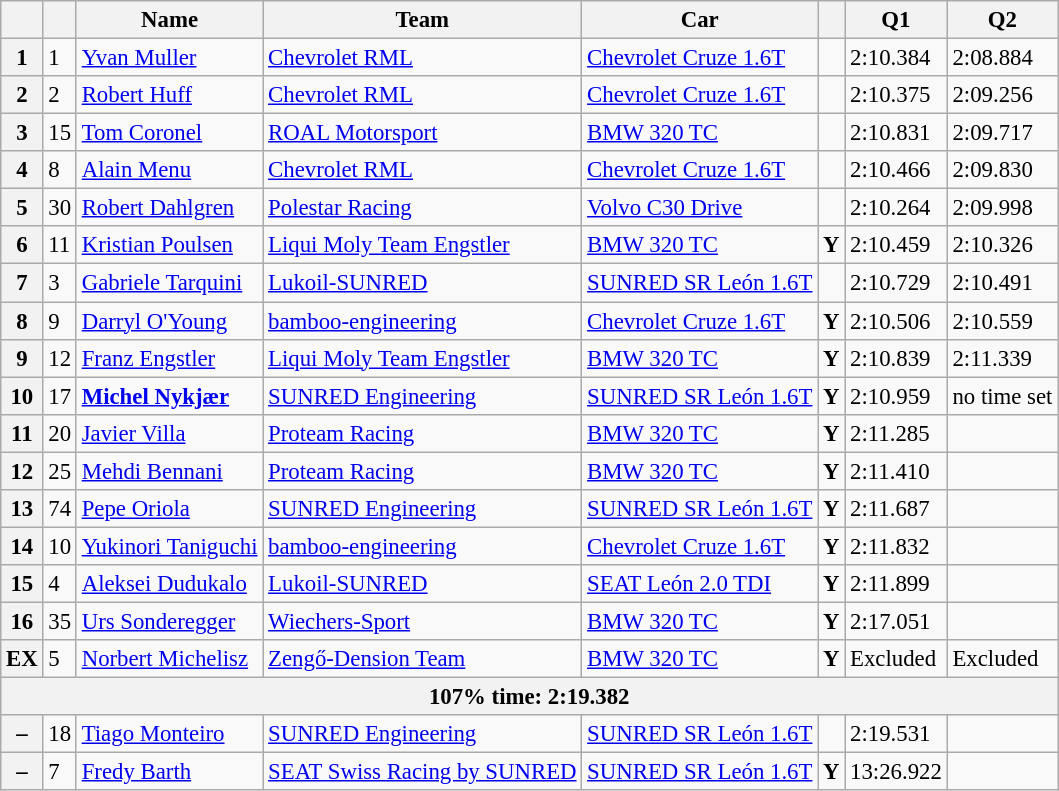<table class="wikitable sortable" style="font-size: 95%;">
<tr>
<th></th>
<th></th>
<th>Name</th>
<th>Team</th>
<th>Car</th>
<th></th>
<th>Q1</th>
<th>Q2</th>
</tr>
<tr>
<th>1</th>
<td>1</td>
<td> <a href='#'>Yvan Muller</a></td>
<td><a href='#'>Chevrolet RML</a></td>
<td><a href='#'>Chevrolet Cruze 1.6T</a></td>
<td></td>
<td>2:10.384</td>
<td>2:08.884</td>
</tr>
<tr>
<th>2</th>
<td>2</td>
<td> <a href='#'>Robert Huff</a></td>
<td><a href='#'>Chevrolet RML</a></td>
<td><a href='#'>Chevrolet Cruze 1.6T</a></td>
<td></td>
<td>2:10.375</td>
<td>2:09.256</td>
</tr>
<tr>
<th>3</th>
<td>15</td>
<td> <a href='#'>Tom Coronel</a></td>
<td><a href='#'>ROAL Motorsport</a></td>
<td><a href='#'>BMW 320 TC</a></td>
<td></td>
<td>2:10.831</td>
<td>2:09.717</td>
</tr>
<tr>
<th>4</th>
<td>8</td>
<td> <a href='#'>Alain Menu</a></td>
<td><a href='#'>Chevrolet RML</a></td>
<td><a href='#'>Chevrolet Cruze 1.6T</a></td>
<td></td>
<td>2:10.466</td>
<td>2:09.830</td>
</tr>
<tr>
<th>5</th>
<td>30</td>
<td> <a href='#'>Robert Dahlgren</a></td>
<td><a href='#'>Polestar Racing</a></td>
<td><a href='#'>Volvo C30 Drive</a></td>
<td></td>
<td>2:10.264</td>
<td>2:09.998</td>
</tr>
<tr>
<th>6</th>
<td>11</td>
<td> <a href='#'>Kristian Poulsen</a></td>
<td><a href='#'>Liqui Moly Team Engstler</a></td>
<td><a href='#'>BMW 320 TC</a></td>
<td align=center><strong><span>Y</span></strong></td>
<td>2:10.459</td>
<td>2:10.326</td>
</tr>
<tr>
<th>7</th>
<td>3</td>
<td> <a href='#'>Gabriele Tarquini</a></td>
<td><a href='#'>Lukoil-SUNRED</a></td>
<td><a href='#'>SUNRED SR León 1.6T</a></td>
<td></td>
<td>2:10.729</td>
<td>2:10.491</td>
</tr>
<tr>
<th>8</th>
<td>9</td>
<td> <a href='#'>Darryl O'Young</a></td>
<td><a href='#'>bamboo-engineering</a></td>
<td><a href='#'>Chevrolet Cruze 1.6T</a></td>
<td align=center><strong><span>Y</span></strong></td>
<td>2:10.506</td>
<td>2:10.559</td>
</tr>
<tr>
<th>9</th>
<td>12</td>
<td> <a href='#'>Franz Engstler</a></td>
<td><a href='#'>Liqui Moly Team Engstler</a></td>
<td><a href='#'>BMW 320 TC</a></td>
<td align=center><strong><span>Y</span></strong></td>
<td>2:10.839</td>
<td>2:11.339</td>
</tr>
<tr>
<th>10</th>
<td>17</td>
<td> <strong><a href='#'>Michel Nykjær</a></strong></td>
<td><a href='#'>SUNRED Engineering</a></td>
<td><a href='#'>SUNRED SR León 1.6T</a></td>
<td align=center><strong><span>Y</span></strong></td>
<td>2:10.959</td>
<td>no time set</td>
</tr>
<tr>
<th>11</th>
<td>20</td>
<td> <a href='#'>Javier Villa</a></td>
<td><a href='#'>Proteam Racing</a></td>
<td><a href='#'>BMW 320 TC</a></td>
<td align=center><strong><span>Y</span></strong></td>
<td>2:11.285</td>
<td></td>
</tr>
<tr>
<th>12</th>
<td>25</td>
<td> <a href='#'>Mehdi Bennani</a></td>
<td><a href='#'>Proteam Racing</a></td>
<td><a href='#'>BMW 320 TC</a></td>
<td align=center><strong><span>Y</span></strong></td>
<td>2:11.410</td>
<td></td>
</tr>
<tr>
<th>13</th>
<td>74</td>
<td> <a href='#'>Pepe Oriola</a></td>
<td><a href='#'>SUNRED Engineering</a></td>
<td><a href='#'>SUNRED SR León 1.6T</a></td>
<td align=center><strong><span>Y</span></strong></td>
<td>2:11.687</td>
<td></td>
</tr>
<tr>
<th>14</th>
<td>10</td>
<td> <a href='#'>Yukinori Taniguchi</a></td>
<td><a href='#'>bamboo-engineering</a></td>
<td><a href='#'>Chevrolet Cruze 1.6T</a></td>
<td align=center><strong><span>Y</span></strong></td>
<td>2:11.832</td>
<td></td>
</tr>
<tr>
<th>15</th>
<td>4</td>
<td> <a href='#'>Aleksei Dudukalo</a></td>
<td><a href='#'>Lukoil-SUNRED</a></td>
<td><a href='#'>SEAT León 2.0 TDI</a></td>
<td align=center><strong><span>Y</span></strong></td>
<td>2:11.899</td>
<td></td>
</tr>
<tr>
<th>16</th>
<td>35</td>
<td> <a href='#'>Urs Sonderegger</a></td>
<td><a href='#'>Wiechers-Sport</a></td>
<td><a href='#'>BMW 320 TC</a></td>
<td align=center><strong><span>Y</span></strong></td>
<td>2:17.051</td>
<td></td>
</tr>
<tr>
<th>EX</th>
<td>5</td>
<td> <a href='#'>Norbert Michelisz</a></td>
<td><a href='#'>Zengő-Dension Team</a></td>
<td><a href='#'>BMW 320 TC</a></td>
<td align=center><strong><span>Y</span></strong></td>
<td>Excluded</td>
<td>Excluded</td>
</tr>
<tr>
<th colspan=8>107% time: 2:19.382</th>
</tr>
<tr>
<th>–</th>
<td>18</td>
<td> <a href='#'>Tiago Monteiro</a></td>
<td><a href='#'>SUNRED Engineering</a></td>
<td><a href='#'>SUNRED SR León 1.6T</a></td>
<td></td>
<td>2:19.531</td>
<td></td>
</tr>
<tr>
<th>–</th>
<td>7</td>
<td> <a href='#'>Fredy Barth</a></td>
<td><a href='#'>SEAT Swiss Racing by SUNRED</a></td>
<td><a href='#'>SUNRED SR León 1.6T</a></td>
<td align=center><strong><span>Y</span></strong></td>
<td>13:26.922</td>
<td></td>
</tr>
</table>
